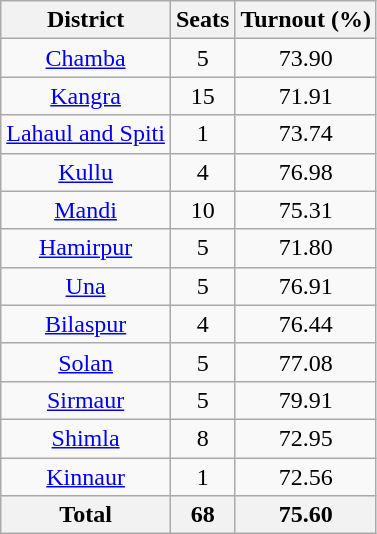<table class="wikitable sortable" style="text-align:center">
<tr>
<th>District</th>
<th>Seats</th>
<th>Turnout (%)</th>
</tr>
<tr>
<td><a href='#'>Chamba</a></td>
<td>5</td>
<td>73.90</td>
</tr>
<tr>
<td><a href='#'>Kangra</a></td>
<td>15</td>
<td>71.91</td>
</tr>
<tr>
<td><a href='#'>Lahaul and Spiti</a></td>
<td>1</td>
<td>73.74</td>
</tr>
<tr>
<td><a href='#'>Kullu</a></td>
<td>4</td>
<td>76.98</td>
</tr>
<tr>
<td><a href='#'>Mandi</a></td>
<td>10</td>
<td>75.31</td>
</tr>
<tr>
<td><a href='#'>Hamirpur</a></td>
<td>5</td>
<td>71.80</td>
</tr>
<tr>
<td><a href='#'>Una</a></td>
<td>5</td>
<td>76.91</td>
</tr>
<tr>
<td><a href='#'>Bilaspur</a></td>
<td>4</td>
<td>76.44</td>
</tr>
<tr>
<td><a href='#'>Solan</a></td>
<td>5</td>
<td>77.08</td>
</tr>
<tr>
<td><a href='#'>Sirmaur</a></td>
<td>5</td>
<td>79.91</td>
</tr>
<tr>
<td><a href='#'>Shimla</a></td>
<td>8</td>
<td>72.95</td>
</tr>
<tr>
<td><a href='#'>Kinnaur</a></td>
<td>1</td>
<td>72.56</td>
</tr>
<tr>
<th>Total</th>
<th>68</th>
<th>75.60</th>
</tr>
</table>
